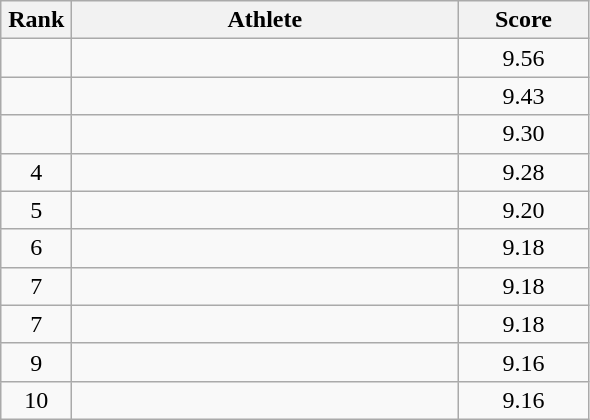<table class = "wikitable" style="text-align:center;">
<tr>
<th width=40>Rank</th>
<th width=250>Athlete</th>
<th width=80>Score</th>
</tr>
<tr>
<td></td>
<td align=left></td>
<td>9.56</td>
</tr>
<tr>
<td></td>
<td align=left></td>
<td>9.43</td>
</tr>
<tr>
<td></td>
<td align=left></td>
<td>9.30</td>
</tr>
<tr>
<td>4</td>
<td align=left></td>
<td>9.28</td>
</tr>
<tr>
<td>5</td>
<td align=left></td>
<td>9.20</td>
</tr>
<tr>
<td>6</td>
<td align=left></td>
<td>9.18</td>
</tr>
<tr>
<td>7</td>
<td align=left></td>
<td>9.18</td>
</tr>
<tr>
<td>7</td>
<td align=left></td>
<td>9.18</td>
</tr>
<tr>
<td>9</td>
<td align=left></td>
<td>9.16</td>
</tr>
<tr>
<td>10</td>
<td align=left></td>
<td>9.16</td>
</tr>
</table>
